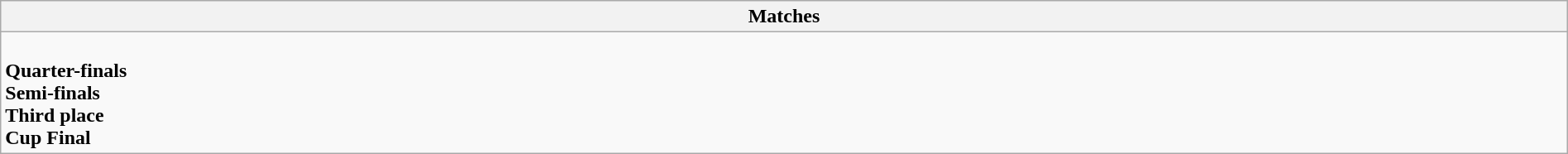<table class="wikitable collapsible collapsed" style="width:100%;">
<tr>
<th>Matches</th>
</tr>
<tr>
<td><br><strong>Quarter-finals</strong>



<br><strong>Semi-finals</strong>

<br><strong>Third place</strong>
<br><strong>Cup Final</strong>
</td>
</tr>
</table>
